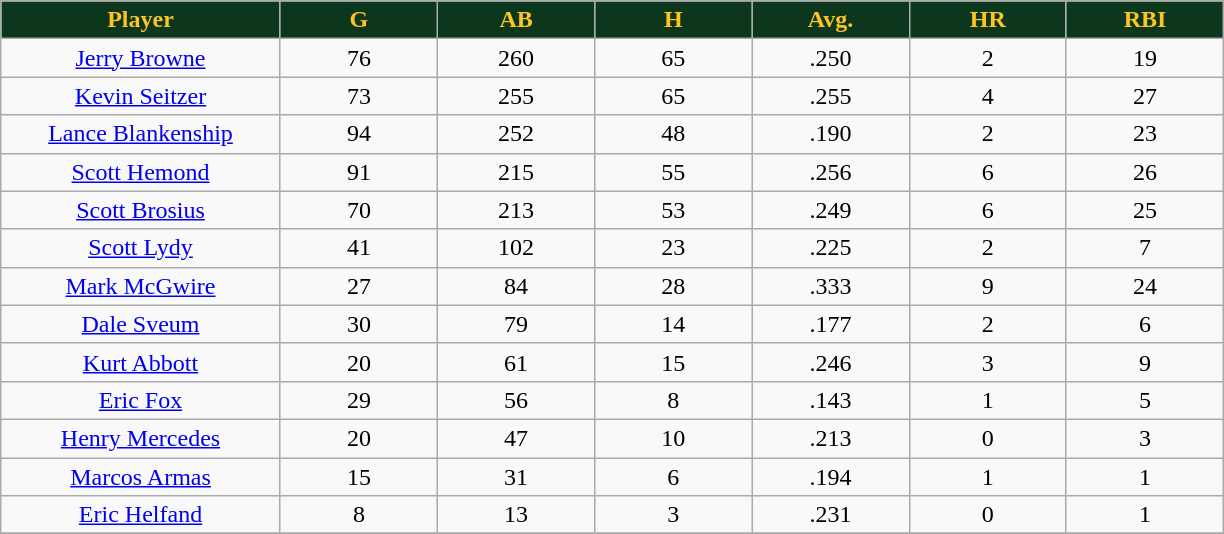<table class="wikitable sortable">
<tr>
<th style="background:#0C371D;color:#ffc322;" width="16%">Player</th>
<th style="background:#0C371D;color:#ffc322;" width="9%">G</th>
<th style="background:#0C371D;color:#ffc322;" width="9%">AB</th>
<th style="background:#0C371D;color:#ffc322;" width="9%">H</th>
<th style="background:#0C371D;color:#ffc322;" width="9%">Avg.</th>
<th style="background:#0C371D;color:#ffc322;" width="9%">HR</th>
<th style="background:#0C371D;color:#ffc322;" width="9%">RBI</th>
</tr>
<tr align="center">
<td><a href='#'>Jerry Browne</a></td>
<td>76</td>
<td>260</td>
<td>65</td>
<td>.250</td>
<td>2</td>
<td>19</td>
</tr>
<tr align=center>
<td><a href='#'>Kevin Seitzer</a></td>
<td>73</td>
<td>255</td>
<td>65</td>
<td>.255</td>
<td>4</td>
<td>27</td>
</tr>
<tr align=center>
<td><a href='#'>Lance Blankenship</a></td>
<td>94</td>
<td>252</td>
<td>48</td>
<td>.190</td>
<td>2</td>
<td>23</td>
</tr>
<tr align=center>
<td><a href='#'>Scott Hemond</a></td>
<td>91</td>
<td>215</td>
<td>55</td>
<td>.256</td>
<td>6</td>
<td>26</td>
</tr>
<tr align=center>
<td><a href='#'>Scott Brosius</a></td>
<td>70</td>
<td>213</td>
<td>53</td>
<td>.249</td>
<td>6</td>
<td>25</td>
</tr>
<tr align=center>
<td><a href='#'>Scott Lydy</a></td>
<td>41</td>
<td>102</td>
<td>23</td>
<td>.225</td>
<td>2</td>
<td>7</td>
</tr>
<tr align=center>
<td><a href='#'>Mark McGwire</a></td>
<td>27</td>
<td>84</td>
<td>28</td>
<td>.333</td>
<td>9</td>
<td>24</td>
</tr>
<tr align=center>
<td><a href='#'>Dale Sveum</a></td>
<td>30</td>
<td>79</td>
<td>14</td>
<td>.177</td>
<td>2</td>
<td>6</td>
</tr>
<tr align=center>
<td><a href='#'>Kurt Abbott</a></td>
<td>20</td>
<td>61</td>
<td>15</td>
<td>.246</td>
<td>3</td>
<td>9</td>
</tr>
<tr align=center>
<td><a href='#'>Eric Fox</a></td>
<td>29</td>
<td>56</td>
<td>8</td>
<td>.143</td>
<td>1</td>
<td>5</td>
</tr>
<tr align=center>
<td><a href='#'>Henry Mercedes</a></td>
<td>20</td>
<td>47</td>
<td>10</td>
<td>.213</td>
<td>0</td>
<td>3</td>
</tr>
<tr align=center>
<td><a href='#'>Marcos Armas</a></td>
<td>15</td>
<td>31</td>
<td>6</td>
<td>.194</td>
<td>1</td>
<td>1</td>
</tr>
<tr align=center>
<td><a href='#'>Eric Helfand</a></td>
<td>8</td>
<td>13</td>
<td>3</td>
<td>.231</td>
<td>0</td>
<td>1</td>
</tr>
<tr align="center">
</tr>
</table>
